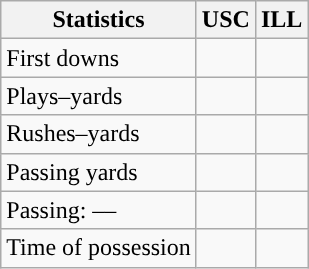<table class="wikitable" style="float:left">
<tr>
<th>Statistics</th>
<th>USC</th>
<th>ILL</th>
</tr>
<tr>
<td>First downs</td>
<td></td>
<td></td>
</tr>
<tr>
<td>Plays–yards</td>
<td></td>
<td></td>
</tr>
<tr>
<td>Rushes–yards</td>
<td></td>
<td></td>
</tr>
<tr>
<td>Passing yards</td>
<td></td>
<td></td>
</tr>
<tr>
<td>Passing: ––</td>
<td></td>
<td></td>
</tr>
<tr>
<td>Time of possession</td>
<td></td>
<td></td>
</tr>
</table>
